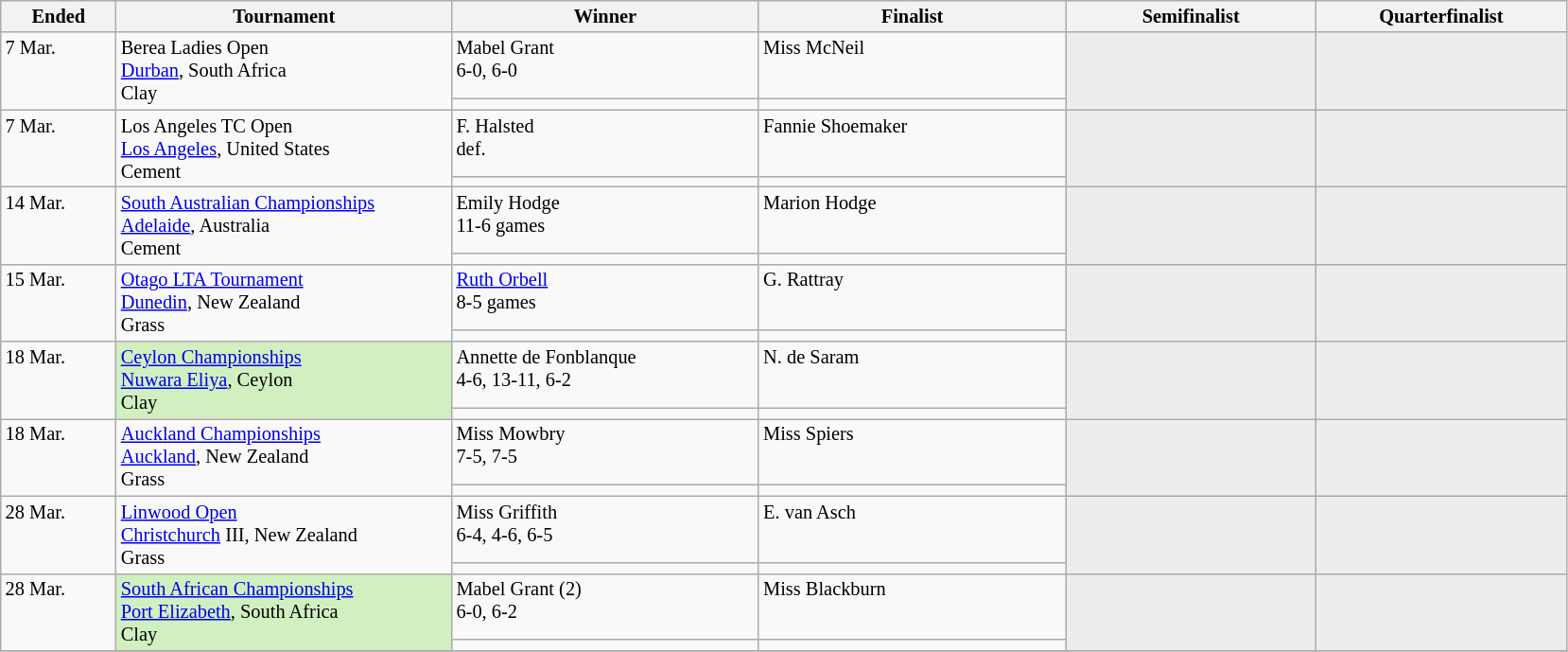<table class="wikitable" style="font-size:85%;">
<tr>
<th width="75">Ended</th>
<th width="230">Tournament</th>
<th width="210">Winner</th>
<th width="210">Finalist</th>
<th width="170">Semifinalist</th>
<th width="170">Quarterfinalist</th>
</tr>
<tr valign=top>
<td rowspan=2>7 Mar.</td>
<td rowspan=2>Berea Ladies Open <br><a href='#'>Durban</a>, South Africa<br>Clay</td>
<td> Mabel Grant <br>6-0, 6-0</td>
<td>  Miss McNeil</td>
<td style="background:#ededed;" rowspan=2></td>
<td style="background:#ededed;" rowspan=2></td>
</tr>
<tr valign=top>
<td></td>
<td></td>
</tr>
<tr valign=top>
<td rowspan=2>7 Mar.</td>
<td rowspan=2>Los Angeles TC Open <br><a href='#'>Los Angeles</a>, United States<br>Cement</td>
<td> F. Halsted <br>def.</td>
<td> Fannie Shoemaker</td>
<td style="background:#ededed;" rowspan=2></td>
<td style="background:#ededed;" rowspan=2></td>
</tr>
<tr valign=top>
<td></td>
<td></td>
</tr>
<tr valign=top>
<td rowspan=2>14 Mar.</td>
<td rowspan="2"><a href='#'>South Australian Championships</a>  <br><a href='#'>Adelaide</a>, Australia<br>Cement</td>
<td> Emily Hodge<br>11-6 games</td>
<td> Marion Hodge</td>
<td style="background:#ededed;" rowspan=2></td>
<td style="background:#ededed;" rowspan=2></td>
</tr>
<tr valign=top>
<td></td>
<td></td>
</tr>
<tr valign=top>
<td rowspan=2>15 Mar.</td>
<td rowspan=2><a href='#'>Otago LTA Tournament</a> <br><a href='#'>Dunedin</a>, New Zealand<br>Grass</td>
<td>  <a href='#'>Ruth Orbell</a> <br>8-5 games</td>
<td> G. Rattray</td>
<td style="background:#ededed;" rowspan=2></td>
<td style="background:#ededed;" rowspan=2></td>
</tr>
<tr valign=top>
<td></td>
<td></td>
</tr>
<tr valign=top>
<td rowspan=2>18 Mar.</td>
<td style="background:#d0f0c0" rowspan="2"><a href='#'>Ceylon Championships</a><br><a href='#'>Nuwara Eliya</a>, Ceylon<br>Clay</td>
<td> Annette de Fonblanque<br>4-6, 13-11, 6-2</td>
<td> N. de Saram</td>
<td style="background:#ededed;" rowspan=2></td>
<td style="background:#ededed;" rowspan=2></td>
</tr>
<tr valign=top>
<td></td>
<td></td>
</tr>
<tr valign=top>
<td rowspan=2>18 Mar.</td>
<td rowspan="2"><a href='#'>Auckland Championships</a>  <br><a href='#'>Auckland</a>, New Zealand<br>Grass</td>
<td> Miss Mowbry <br>7-5, 7-5</td>
<td> Miss Spiers</td>
<td style="background:#ededed;" rowspan=2></td>
<td style="background:#ededed;" rowspan=2></td>
</tr>
<tr valign=top>
<td></td>
<td></td>
</tr>
<tr valign=top>
<td rowspan=2>28 Mar.</td>
<td rowspan=2><a href='#'>Linwood Open</a> <br><a href='#'>Christchurch</a> III, New Zealand<br>Grass</td>
<td> Miss Griffith <br>6-4, 4-6, 6-5</td>
<td> E. van Asch</td>
<td style="background:#ededed;" rowspan=2></td>
<td style="background:#ededed;" rowspan=2></td>
</tr>
<tr valign=top>
<td></td>
<td></td>
</tr>
<tr valign=top>
<td rowspan=2>28 Mar.</td>
<td style="background:#d0f0c0" rowspan="2"><a href='#'>South African Championships</a><br><a href='#'>Port Elizabeth</a>, South Africa<br>Clay</td>
<td>  Mabel Grant (2)<br>6-0, 6-2</td>
<td> Miss Blackburn</td>
<td style="background:#ededed;" rowspan=2></td>
<td style="background:#ededed;" rowspan=2></td>
</tr>
<tr valign=top>
<td></td>
<td></td>
</tr>
<tr valign=top>
</tr>
</table>
